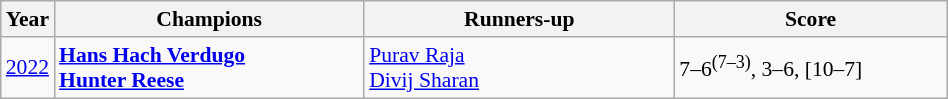<table class="wikitable" style="font-size:90%">
<tr>
<th>Year</th>
<th style="width:200px;">Champions</th>
<th style="width:200px;">Runners-up</th>
<th style="width:175px;">Score</th>
</tr>
<tr>
<td><a href='#'>2022</a></td>
<td> <strong><a href='#'>Hans Hach Verdugo</a></strong><br> <strong><a href='#'>Hunter Reese</a></strong></td>
<td> <a href='#'>Purav Raja</a><br> <a href='#'>Divij Sharan</a></td>
<td>7–6<sup>(7–3)</sup>, 3–6, [10–7]</td>
</tr>
</table>
